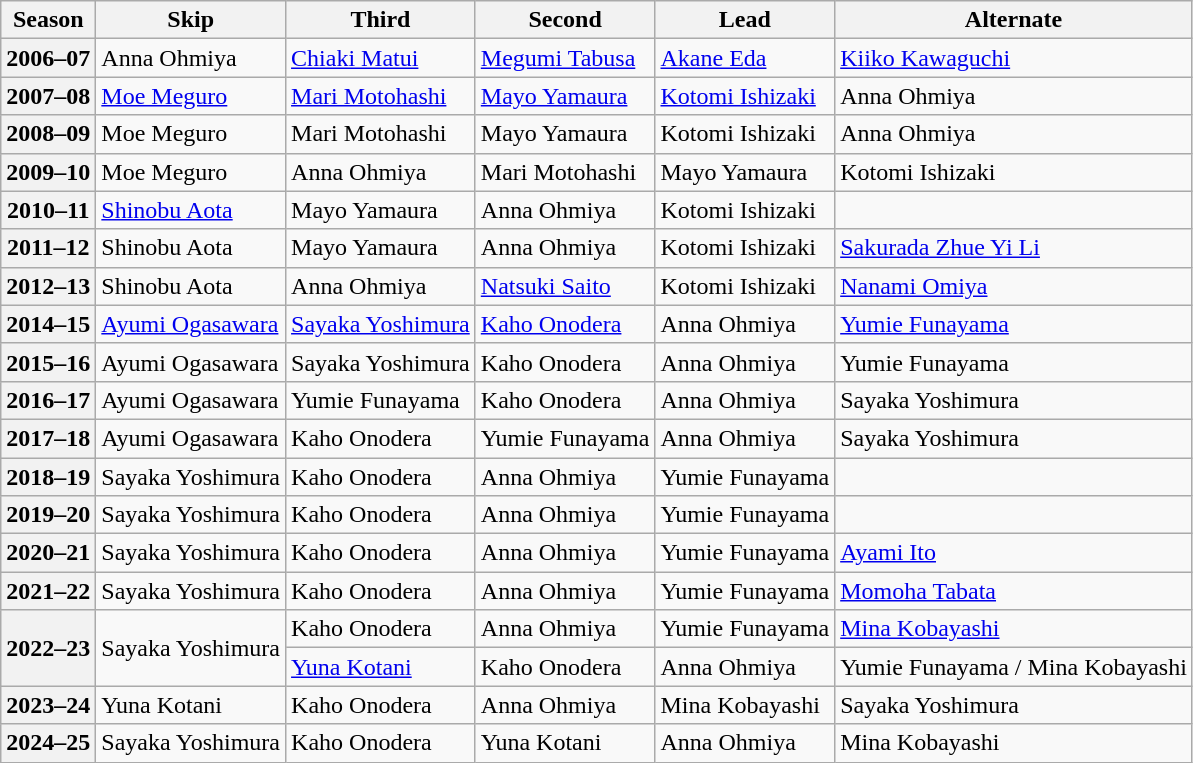<table class="wikitable">
<tr>
<th scope="col">Season</th>
<th scope="col">Skip</th>
<th scope="col">Third</th>
<th scope="col">Second</th>
<th scope="col">Lead</th>
<th scope="col">Alternate</th>
</tr>
<tr>
<th scope="row">2006–07</th>
<td>Anna Ohmiya</td>
<td><a href='#'>Chiaki Matui</a></td>
<td><a href='#'>Megumi Tabusa</a></td>
<td><a href='#'>Akane Eda</a></td>
<td><a href='#'>Kiiko Kawaguchi</a></td>
</tr>
<tr>
<th scope="row">2007–08</th>
<td><a href='#'>Moe Meguro</a></td>
<td><a href='#'>Mari Motohashi</a></td>
<td><a href='#'>Mayo Yamaura</a></td>
<td><a href='#'>Kotomi Ishizaki</a></td>
<td>Anna Ohmiya</td>
</tr>
<tr>
<th scope="row">2008–09</th>
<td>Moe Meguro</td>
<td>Mari Motohashi</td>
<td>Mayo Yamaura</td>
<td>Kotomi Ishizaki</td>
<td>Anna Ohmiya</td>
</tr>
<tr>
<th scope="row">2009–10</th>
<td>Moe Meguro</td>
<td>Anna Ohmiya</td>
<td>Mari Motohashi</td>
<td>Mayo Yamaura</td>
<td>Kotomi Ishizaki</td>
</tr>
<tr>
<th scope="row">2010–11</th>
<td><a href='#'>Shinobu Aota</a></td>
<td>Mayo Yamaura</td>
<td>Anna Ohmiya</td>
<td>Kotomi Ishizaki</td>
<td></td>
</tr>
<tr>
<th scope="row">2011–12</th>
<td>Shinobu Aota</td>
<td>Mayo Yamaura</td>
<td>Anna Ohmiya</td>
<td>Kotomi Ishizaki</td>
<td><a href='#'>Sakurada Zhue Yi Li</a></td>
</tr>
<tr>
<th scope="row">2012–13</th>
<td>Shinobu Aota</td>
<td>Anna Ohmiya</td>
<td><a href='#'>Natsuki Saito</a></td>
<td>Kotomi Ishizaki</td>
<td><a href='#'>Nanami Omiya</a></td>
</tr>
<tr>
<th scope="row">2014–15</th>
<td><a href='#'>Ayumi Ogasawara</a></td>
<td><a href='#'>Sayaka Yoshimura</a></td>
<td><a href='#'>Kaho Onodera</a></td>
<td>Anna Ohmiya</td>
<td><a href='#'>Yumie Funayama</a></td>
</tr>
<tr>
<th scope="row">2015–16</th>
<td>Ayumi Ogasawara</td>
<td>Sayaka Yoshimura</td>
<td>Kaho Onodera</td>
<td>Anna Ohmiya</td>
<td>Yumie Funayama</td>
</tr>
<tr>
<th scope="row">2016–17</th>
<td>Ayumi Ogasawara</td>
<td>Yumie Funayama</td>
<td>Kaho Onodera</td>
<td>Anna Ohmiya</td>
<td>Sayaka Yoshimura</td>
</tr>
<tr>
<th scope="row">2017–18</th>
<td>Ayumi Ogasawara</td>
<td>Kaho Onodera</td>
<td>Yumie Funayama</td>
<td>Anna Ohmiya</td>
<td>Sayaka Yoshimura</td>
</tr>
<tr>
<th scope="row">2018–19</th>
<td>Sayaka Yoshimura</td>
<td>Kaho Onodera</td>
<td>Anna Ohmiya</td>
<td>Yumie Funayama</td>
<td></td>
</tr>
<tr>
<th scope="row">2019–20</th>
<td>Sayaka Yoshimura</td>
<td>Kaho Onodera</td>
<td>Anna Ohmiya</td>
<td>Yumie Funayama</td>
<td></td>
</tr>
<tr>
<th scope="row">2020–21</th>
<td>Sayaka Yoshimura</td>
<td>Kaho Onodera</td>
<td>Anna Ohmiya</td>
<td>Yumie Funayama</td>
<td><a href='#'>Ayami Ito</a></td>
</tr>
<tr>
<th scope="row">2021–22</th>
<td>Sayaka Yoshimura</td>
<td>Kaho Onodera</td>
<td>Anna Ohmiya</td>
<td>Yumie Funayama</td>
<td><a href='#'>Momoha Tabata</a></td>
</tr>
<tr>
<th scope="row" rowspan=2>2022–23</th>
<td rowspan=2>Sayaka Yoshimura</td>
<td>Kaho Onodera</td>
<td>Anna Ohmiya</td>
<td>Yumie Funayama</td>
<td><a href='#'>Mina Kobayashi</a></td>
</tr>
<tr>
<td><a href='#'>Yuna Kotani</a></td>
<td>Kaho Onodera</td>
<td>Anna Ohmiya</td>
<td>Yumie Funayama / Mina Kobayashi</td>
</tr>
<tr>
<th scope="row">2023–24</th>
<td>Yuna Kotani</td>
<td>Kaho Onodera</td>
<td>Anna Ohmiya</td>
<td>Mina Kobayashi</td>
<td>Sayaka Yoshimura</td>
</tr>
<tr>
<th scope="row">2024–25</th>
<td>Sayaka Yoshimura</td>
<td>Kaho Onodera</td>
<td>Yuna Kotani</td>
<td>Anna Ohmiya</td>
<td>Mina Kobayashi</td>
</tr>
</table>
